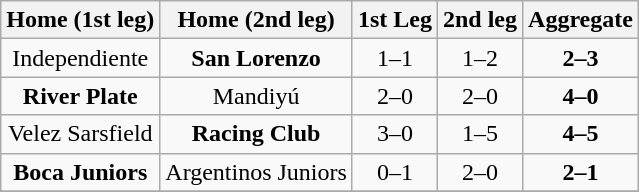<table class="wikitable" style="text-align: center;">
<tr>
<th>Home (1st leg)</th>
<th>Home (2nd leg)</th>
<th>1st Leg</th>
<th>2nd leg</th>
<th>Aggregate</th>
</tr>
<tr>
<td>Independiente</td>
<td><strong>San Lorenzo</strong></td>
<td>1–1</td>
<td>1–2</td>
<td><strong>2–3</strong></td>
</tr>
<tr>
<td><strong>River Plate</strong></td>
<td Textil Mandiyú>Mandiyú</td>
<td>2–0</td>
<td>2–0</td>
<td><strong>4–0</strong></td>
</tr>
<tr>
<td>Velez Sarsfield</td>
<td><strong>Racing Club</strong></td>
<td>3–0</td>
<td>1–5</td>
<td><strong>4–5</strong></td>
</tr>
<tr>
<td><strong>Boca Juniors</strong></td>
<td>Argentinos Juniors</td>
<td>0–1</td>
<td>2–0</td>
<td><strong>2–1</strong></td>
</tr>
<tr>
</tr>
</table>
